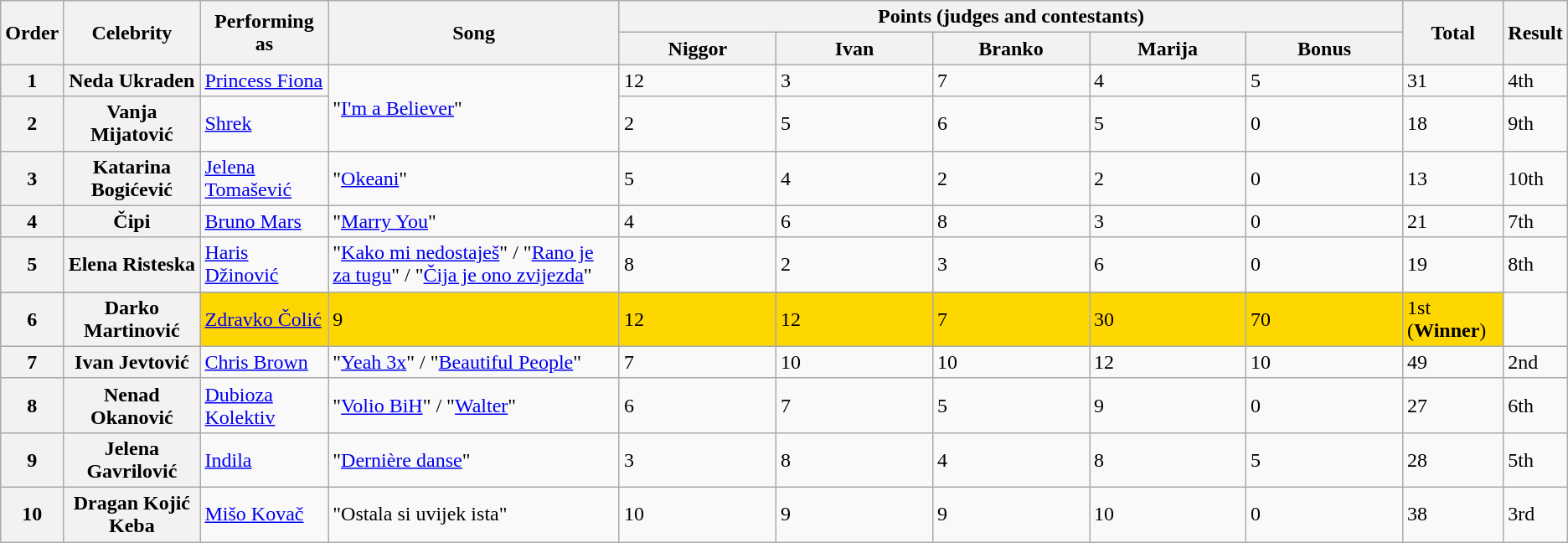<table class=wikitable>
<tr>
<th rowspan="2">Order</th>
<th rowspan="2">Celebrity</th>
<th rowspan="2">Performing as</th>
<th rowspan="2">Song</th>
<th colspan="5" style="width:50%;">Points (judges and contestants)</th>
<th rowspan="2">Total</th>
<th rowspan="2">Result</th>
</tr>
<tr>
<th style="width:10%;">Niggor</th>
<th style="width:10%;">Ivan</th>
<th style="width:10%;">Branko</th>
<th style="width:10%;">Marija</th>
<th style="width:10%;">Bonus</th>
</tr>
<tr>
<th scope="row">1</th>
<th scope="row">Neda Ukraden</th>
<td><a href='#'>Princess Fiona</a></td>
<td rowspan="2">"<a href='#'>I'm a Believer</a>" </td>
<td>12</td>
<td>3</td>
<td>7</td>
<td>4</td>
<td>5</td>
<td>31</td>
<td>4th</td>
</tr>
<tr>
<th scope="row">2</th>
<th scope="row">Vanja Mijatović</th>
<td><a href='#'>Shrek</a></td>
<td>2</td>
<td>5</td>
<td>6</td>
<td>5</td>
<td>0</td>
<td>18</td>
<td>9th</td>
</tr>
<tr>
<th scope="row">3</th>
<th scope="row">Katarina Bogićević</th>
<td><a href='#'>Jelena Tomašević</a></td>
<td>"<a href='#'>Okeani</a>"</td>
<td>5</td>
<td>4</td>
<td>2</td>
<td>2</td>
<td>0</td>
<td>13</td>
<td>10th</td>
</tr>
<tr>
<th scope="row">4</th>
<th scope="row">Čipi</th>
<td><a href='#'>Bruno Mars</a></td>
<td>"<a href='#'>Marry You</a>"</td>
<td>4</td>
<td>6</td>
<td>8</td>
<td>3</td>
<td>0</td>
<td>21</td>
<td>7th</td>
</tr>
<tr>
<th scope="row">5</th>
<th scope="row">Elena Risteska</th>
<td><a href='#'>Haris Džinović</a></td>
<td rowspan="2">"<a href='#'>Kako mi nedostaješ</a>" / "<a href='#'>Rano je za tugu</a>"  / "<a href='#'>Čija je ono zvijezda</a>"</td>
<td>8</td>
<td>2</td>
<td>3</td>
<td>6</td>
<td>0</td>
<td>19</td>
<td>8th</td>
</tr>
<tr>
</tr>
<tr style="background:gold;">
<th scope="row">6</th>
<th scope="row">Darko Martinović</th>
<td><a href='#'>Zdravko Čolić</a></td>
<td>9</td>
<td>12</td>
<td>12</td>
<td>7</td>
<td>30</td>
<td>70</td>
<td>1st (<strong>Winner</strong>)</td>
</tr>
<tr -bgcolor="silver">
<th scope="row">7</th>
<th scope="row">Ivan Jevtović</th>
<td><a href='#'>Chris Brown</a></td>
<td>"<a href='#'>Yeah 3x</a>" / "<a href='#'>Beautiful People</a>"</td>
<td>7</td>
<td>10</td>
<td>10</td>
<td>12</td>
<td>10</td>
<td>49</td>
<td>2nd</td>
</tr>
<tr>
<th scope="row">8</th>
<th scope="row">Nenad Okanović</th>
<td><a href='#'>Dubioza Kolektiv</a></td>
<td>"<a href='#'>Volio BiH</a>" / "<a href='#'>Walter</a>" </td>
<td>6</td>
<td>7</td>
<td>5</td>
<td>9</td>
<td>0</td>
<td>27</td>
<td>6th</td>
</tr>
<tr>
<th scope="row">9</th>
<th scope="row">Jelena Gavrilović</th>
<td><a href='#'>Indila</a></td>
<td>"<a href='#'>Dernière danse</a>"</td>
<td>3</td>
<td>8</td>
<td>4</td>
<td>8</td>
<td>5</td>
<td>28</td>
<td>5th</td>
</tr>
<tr -bgcolor="tan">
<th scope="row">10</th>
<th scope="row">Dragan Kojić Keba</th>
<td><a href='#'>Mišo Kovač</a></td>
<td>"Ostala si uvijek ista"</td>
<td>10</td>
<td>9</td>
<td>9</td>
<td>10</td>
<td>0</td>
<td>38</td>
<td>3rd</td>
</tr>
</table>
